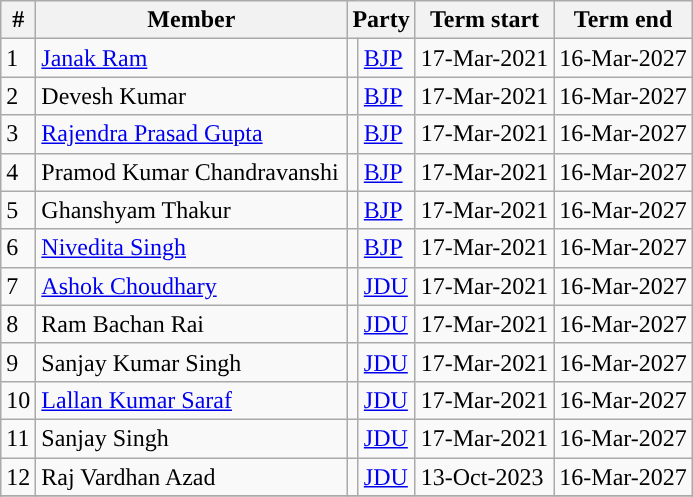<table class="wikitable sortable">
<tr>
<th>#</th>
<th style="width:200px">Member</th>
<th colspan="2">Party</th>
<th>Term start</th>
<th>Term end</th>
</tr>
<tr>
<td>1</td>
<td><a href='#'>Janak Ram</a></td>
<td style="background-color:"></td>
<td><a href='#'>BJP</a></td>
<td>17-Mar-2021</td>
<td>16-Mar-2027</td>
</tr>
<tr>
<td>2</td>
<td>Devesh Kumar</td>
<td style="background-color:"></td>
<td><a href='#'>BJP</a></td>
<td>17-Mar-2021</td>
<td>16-Mar-2027</td>
</tr>
<tr>
<td>3</td>
<td><a href='#'>Rajendra Prasad Gupta</a></td>
<td style="background-color:"></td>
<td><a href='#'>BJP</a></td>
<td>17-Mar-2021</td>
<td>16-Mar-2027</td>
</tr>
<tr>
<td>4</td>
<td>Pramod Kumar Chandravanshi</td>
<td style="background-color:"></td>
<td><a href='#'>BJP</a></td>
<td>17-Mar-2021</td>
<td>16-Mar-2027</td>
</tr>
<tr>
<td>5</td>
<td>Ghanshyam Thakur</td>
<td style="background-color:"></td>
<td><a href='#'>BJP</a></td>
<td>17-Mar-2021</td>
<td>16-Mar-2027</td>
</tr>
<tr>
<td>6</td>
<td><a href='#'>Nivedita Singh</a></td>
<td style="background-color:"></td>
<td><a href='#'>BJP</a></td>
<td>17-Mar-2021</td>
<td>16-Mar-2027</td>
</tr>
<tr>
<td>7</td>
<td><a href='#'>Ashok Choudhary</a></td>
<td style="background-color:"></td>
<td><a href='#'>JDU</a></td>
<td>17-Mar-2021</td>
<td>16-Mar-2027</td>
</tr>
<tr>
<td>8</td>
<td>Ram Bachan Rai</td>
<td style="background-color:"></td>
<td><a href='#'>JDU</a></td>
<td>17-Mar-2021</td>
<td>16-Mar-2027</td>
</tr>
<tr>
<td>9</td>
<td>Sanjay Kumar Singh</td>
<td style="background-color:"></td>
<td><a href='#'>JDU</a></td>
<td>17-Mar-2021</td>
<td>16-Mar-2027</td>
</tr>
<tr>
<td>10</td>
<td><a href='#'>Lallan Kumar Saraf</a></td>
<td style="background-color:"></td>
<td><a href='#'>JDU</a></td>
<td>17-Mar-2021</td>
<td>16-Mar-2027</td>
</tr>
<tr>
<td>11</td>
<td>Sanjay Singh</td>
<td style="background-color:"></td>
<td><a href='#'>JDU</a></td>
<td>17-Mar-2021</td>
<td>16-Mar-2027</td>
</tr>
<tr>
<td>12</td>
<td>Raj Vardhan Azad</td>
<td style="background-color:"></td>
<td><a href='#'>JDU</a></td>
<td>13-Oct-2023</td>
<td>16-Mar-2027</td>
</tr>
<tr>
</tr>
</table>
